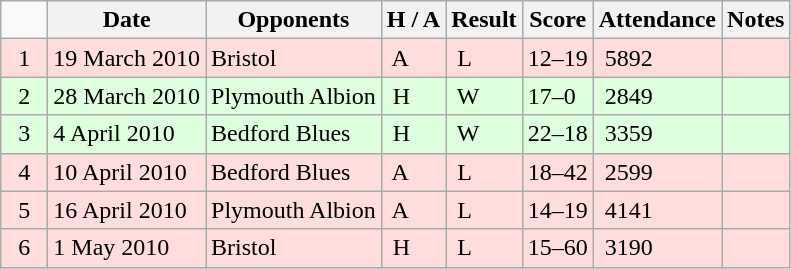<table class="wikitable" style="text-align:left">
<tr>
<td></td>
<th>Date</th>
<th>Opponents</th>
<th>H / A</th>
<th>Result</th>
<th>Score</th>
<th>Attendance</th>
<th>Notes</th>
</tr>
<tr style="background:#fdd;">
<td>  1  </td>
<td>19 March 2010</td>
<td>Bristol</td>
<td> A</td>
<td> L</td>
<td>12–19</td>
<td> 5892</td>
<td></td>
</tr>
<tr style="background:#dfd;">
<td>  2  </td>
<td>28 March 2010</td>
<td>Plymouth Albion</td>
<td> H</td>
<td> W</td>
<td>17–0</td>
<td> 2849</td>
<td></td>
</tr>
<tr style="background:#dfd;">
<td>  3  </td>
<td>4 April 2010</td>
<td>Bedford Blues</td>
<td> H</td>
<td> W</td>
<td>22–18</td>
<td> 3359</td>
<td></td>
</tr>
<tr style="background:#fdd;">
<td>  4  </td>
<td>10 April 2010</td>
<td>Bedford Blues</td>
<td> A</td>
<td> L</td>
<td>18–42</td>
<td> 2599</td>
<td></td>
</tr>
<tr style="background:#fdd;">
<td>  5  </td>
<td>16 April 2010</td>
<td>Plymouth Albion</td>
<td> A</td>
<td> L</td>
<td>14–19</td>
<td> 4141</td>
<td></td>
</tr>
<tr style="background:#fdd;">
<td>  6  </td>
<td>1 May 2010</td>
<td>Bristol</td>
<td> H</td>
<td> L</td>
<td>15–60</td>
<td> 3190</td>
<td></td>
</tr>
</table>
